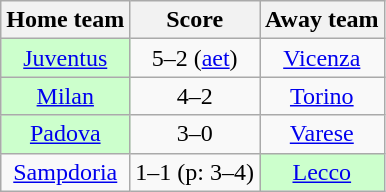<table class="wikitable" style="text-align: center">
<tr>
<th>Home team</th>
<th>Score</th>
<th>Away team</th>
</tr>
<tr>
<td bgcolor="ccffcc"><a href='#'>Juventus</a></td>
<td>5–2 (<a href='#'>aet</a>)</td>
<td><a href='#'>Vicenza</a></td>
</tr>
<tr>
<td bgcolor="ccffcc"><a href='#'>Milan</a></td>
<td>4–2</td>
<td><a href='#'>Torino</a></td>
</tr>
<tr>
<td bgcolor="ccffcc"><a href='#'>Padova</a></td>
<td>3–0</td>
<td><a href='#'>Varese</a></td>
</tr>
<tr>
<td><a href='#'>Sampdoria</a></td>
<td>1–1 (p: 3–4)</td>
<td bgcolor="ccffcc"><a href='#'>Lecco</a></td>
</tr>
</table>
